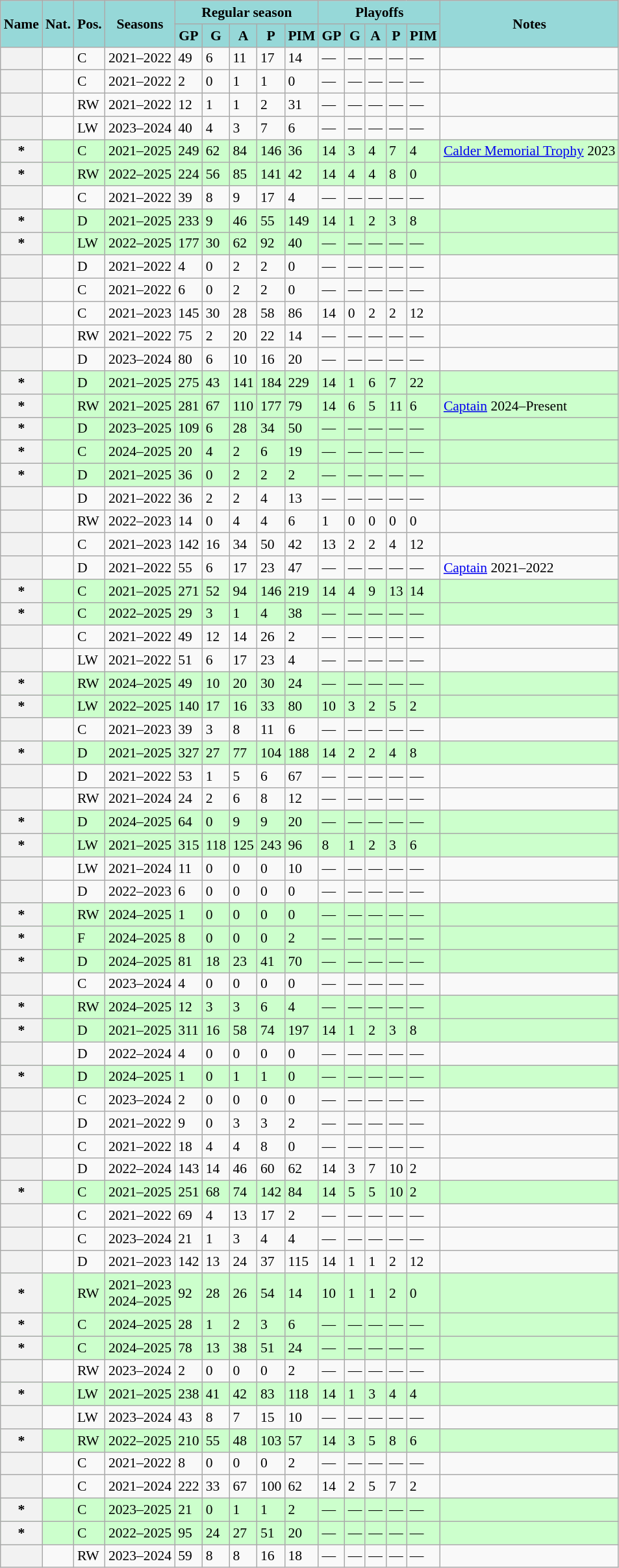<table class="wikitable sortable" style="text-align:left; font-size:90%">
<tr>
<th scope=col style="background-color:#96D8D8; color:#000000;"rowspan="2">Name</th>
<th scope=col style="background-color:#96D8D8; color:#000000;"rowspan="2">Nat.</th>
<th scope=col style="background-color:#96D8D8; color:#000000;"rowspan="2">Pos.</th>
<th scope=col style="background-color:#96D8D8; color:#000000;"rowspan="2">Seasons</th>
<th scope=colgroup style="background-color:#96D8D8; color:#000000;"colspan="5" class="unsortable">Regular season</th>
<th scope=colgroup style="background-color:#96D8D8; color:#000000;"colspan="5" class="unsortable">Playoffs</th>
<th scope=col style="background-color:#96D8D8; color:#000000;"rowspan="2">Notes</th>
</tr>
<tr>
<th scope=col style="background-color:#96D8D8; color:#000000">GP</th>
<th scope=col style="background-color:#96D8D8; color:#000000">G</th>
<th scope=col style="background-color:#96D8D8; color:#000000">A</th>
<th scope=col style="background-color:#96D8D8; color:#000000">P</th>
<th scope=col style="background-color:#96D8D8; color:#000000">PIM</th>
<th scope=col style="background-color:#96D8D8; color:#000000">GP</th>
<th scope=col style="background-color:#96D8D8; color:#000000">G</th>
<th scope=col style="background-color:#96D8D8; color:#000000">A</th>
<th scope=col style="background-color:#96D8D8; color:#000000">P</th>
<th scope=col style="background-color:#96D8D8; color:#000000">PIM</th>
</tr>
<tr>
<th scope=row></th>
<td></td>
<td>C</td>
<td>2021–2022</td>
<td>49</td>
<td>6</td>
<td>11</td>
<td>17</td>
<td>14</td>
<td>—</td>
<td>—</td>
<td>—</td>
<td>—</td>
<td>—</td>
<td></td>
</tr>
<tr>
<th scope=row></th>
<td></td>
<td>C</td>
<td>2021–2022</td>
<td>2</td>
<td>0</td>
<td>1</td>
<td>1</td>
<td>0</td>
<td>—</td>
<td>—</td>
<td>—</td>
<td>—</td>
<td>—</td>
<td></td>
</tr>
<tr>
<th scope=row></th>
<td></td>
<td>RW</td>
<td>2021–2022</td>
<td>12</td>
<td>1</td>
<td>1</td>
<td>2</td>
<td>31</td>
<td>—</td>
<td>—</td>
<td>—</td>
<td>—</td>
<td>—</td>
<td></td>
</tr>
<tr>
<th scope=row></th>
<td></td>
<td>LW</td>
<td>2023–2024</td>
<td>40</td>
<td>4</td>
<td>3</td>
<td>7</td>
<td>6</td>
<td>—</td>
<td>—</td>
<td>—</td>
<td>—</td>
<td>—</td>
<td></td>
</tr>
<tr bgcolor="#CCFFCC">
<th scope=row>*</th>
<td></td>
<td>C</td>
<td>2021–2025</td>
<td>249</td>
<td>62</td>
<td>84</td>
<td>146</td>
<td>36</td>
<td>14</td>
<td>3</td>
<td>4</td>
<td>7</td>
<td>4</td>
<td><a href='#'>Calder Memorial Trophy</a> 2023</td>
</tr>
<tr bgcolor="#CCFFCC">
<th scope=row>*</th>
<td></td>
<td>RW</td>
<td>2022–2025</td>
<td>224</td>
<td>56</td>
<td>85</td>
<td>141</td>
<td>42</td>
<td>14</td>
<td>4</td>
<td>4</td>
<td>8</td>
<td>0</td>
<td></td>
</tr>
<tr>
<th scope=row></th>
<td></td>
<td>C</td>
<td>2021–2022</td>
<td>39</td>
<td>8</td>
<td>9</td>
<td>17</td>
<td>4</td>
<td>—</td>
<td>—</td>
<td>—</td>
<td>—</td>
<td>—</td>
<td></td>
</tr>
<tr bgcolor="#CCFFCC">
<th scope=row>*</th>
<td></td>
<td>D</td>
<td>2021–2025</td>
<td>233</td>
<td>9</td>
<td>46</td>
<td>55</td>
<td>149</td>
<td>14</td>
<td>1</td>
<td>2</td>
<td>3</td>
<td>8</td>
<td></td>
</tr>
<tr bgcolor="#CCFFCC">
<th scope=row>*</th>
<td></td>
<td>LW</td>
<td>2022–2025</td>
<td>177</td>
<td>30</td>
<td>62</td>
<td>92</td>
<td>40</td>
<td>—</td>
<td>—</td>
<td>—</td>
<td>—</td>
<td>—</td>
<td></td>
</tr>
<tr>
<th scope=row></th>
<td></td>
<td>D</td>
<td>2021–2022</td>
<td>4</td>
<td>0</td>
<td>2</td>
<td>2</td>
<td>0</td>
<td>—</td>
<td>—</td>
<td>—</td>
<td>—</td>
<td>—</td>
<td></td>
</tr>
<tr>
<th scope=row></th>
<td></td>
<td>C</td>
<td>2021–2022</td>
<td>6</td>
<td>0</td>
<td>2</td>
<td>2</td>
<td>0</td>
<td>—</td>
<td>—</td>
<td>—</td>
<td>—</td>
<td>—</td>
<td></td>
</tr>
<tr>
<th scope=row></th>
<td></td>
<td>C</td>
<td>2021–2023</td>
<td>145</td>
<td>30</td>
<td>28</td>
<td>58</td>
<td>86</td>
<td>14</td>
<td>0</td>
<td>2</td>
<td>2</td>
<td>12</td>
<td></td>
</tr>
<tr>
<th scope=row></th>
<td></td>
<td>RW</td>
<td>2021–2022</td>
<td>75</td>
<td>2</td>
<td>20</td>
<td>22</td>
<td>14</td>
<td>—</td>
<td>—</td>
<td>—</td>
<td>—</td>
<td>—</td>
<td></td>
</tr>
<tr>
<th scope=row></th>
<td></td>
<td>D</td>
<td>2023–2024</td>
<td>80</td>
<td>6</td>
<td>10</td>
<td>16</td>
<td>20</td>
<td>—</td>
<td>—</td>
<td>—</td>
<td>—</td>
<td>—</td>
<td></td>
</tr>
<tr bgcolor="#CCFFCC">
<th scope=row>*</th>
<td></td>
<td>D</td>
<td>2021–2025</td>
<td>275</td>
<td>43</td>
<td>141</td>
<td>184</td>
<td>229</td>
<td>14</td>
<td>1</td>
<td>6</td>
<td>7</td>
<td>22</td>
<td></td>
</tr>
<tr bgcolor="#CCFFCC">
<th scope=row>*</th>
<td></td>
<td>RW</td>
<td>2021–2025</td>
<td>281</td>
<td>67</td>
<td>110</td>
<td>177</td>
<td>79</td>
<td>14</td>
<td>6</td>
<td>5</td>
<td>11</td>
<td>6</td>
<td><a href='#'>Captain</a> 2024–Present</td>
</tr>
<tr bgcolor="#CCFFCC">
<th scope=row>*</th>
<td></td>
<td>D</td>
<td>2023–2025</td>
<td>109</td>
<td>6</td>
<td>28</td>
<td>34</td>
<td>50</td>
<td>—</td>
<td>—</td>
<td>—</td>
<td>—</td>
<td>—</td>
<td></td>
</tr>
<tr bgcolor="#CCFFCC">
<th scope=row>*</th>
<td></td>
<td>C</td>
<td>2024–2025</td>
<td>20</td>
<td>4</td>
<td>2</td>
<td>6</td>
<td>19</td>
<td>—</td>
<td>—</td>
<td>—</td>
<td>—</td>
<td>—</td>
<td></td>
</tr>
<tr bgcolor="#CCFFCC">
<th scope=row>*</th>
<td></td>
<td>D</td>
<td>2021–2025</td>
<td>36</td>
<td>0</td>
<td>2</td>
<td>2</td>
<td>2</td>
<td>—</td>
<td>—</td>
<td>—</td>
<td>—</td>
<td>—</td>
<td></td>
</tr>
<tr>
<th scope=row></th>
<td></td>
<td>D</td>
<td>2021–2022</td>
<td>36</td>
<td>2</td>
<td>2</td>
<td>4</td>
<td>13</td>
<td>—</td>
<td>—</td>
<td>—</td>
<td>—</td>
<td>—</td>
<td></td>
</tr>
<tr>
<th scope=row></th>
<td></td>
<td>RW</td>
<td>2022–2023</td>
<td>14</td>
<td>0</td>
<td>4</td>
<td>4</td>
<td>6</td>
<td>1</td>
<td>0</td>
<td>0</td>
<td>0</td>
<td>0</td>
<td></td>
</tr>
<tr>
<th scope=row></th>
<td></td>
<td>C</td>
<td>2021–2023</td>
<td>142</td>
<td>16</td>
<td>34</td>
<td>50</td>
<td>42</td>
<td>13</td>
<td>2</td>
<td>2</td>
<td>4</td>
<td>12</td>
<td></td>
</tr>
<tr>
<th scope=row></th>
<td></td>
<td>D</td>
<td>2021–2022</td>
<td>55</td>
<td>6</td>
<td>17</td>
<td>23</td>
<td>47</td>
<td>—</td>
<td>—</td>
<td>—</td>
<td>—</td>
<td>—</td>
<td><a href='#'>Captain</a> 2021–2022</td>
</tr>
<tr bgcolor="#CCFFCC">
<th scope=row>*</th>
<td></td>
<td>C</td>
<td>2021–2025</td>
<td>271</td>
<td>52</td>
<td>94</td>
<td>146</td>
<td>219</td>
<td>14</td>
<td>4</td>
<td>9</td>
<td>13</td>
<td>14</td>
<td></td>
</tr>
<tr bgcolor="#CCFFCC">
<th scope=row>*</th>
<td></td>
<td>C</td>
<td>2022–2025</td>
<td>29</td>
<td>3</td>
<td>1</td>
<td>4</td>
<td>38</td>
<td>—</td>
<td>—</td>
<td>—</td>
<td>—</td>
<td>—</td>
<td></td>
</tr>
<tr>
<th scope=row></th>
<td></td>
<td>C</td>
<td>2021–2022</td>
<td>49</td>
<td>12</td>
<td>14</td>
<td>26</td>
<td>2</td>
<td>—</td>
<td>—</td>
<td>—</td>
<td>—</td>
<td>—</td>
<td></td>
</tr>
<tr>
<th scope=row></th>
<td></td>
<td>LW</td>
<td>2021–2022</td>
<td>51</td>
<td>6</td>
<td>17</td>
<td>23</td>
<td>4</td>
<td>—</td>
<td>—</td>
<td>—</td>
<td>—</td>
<td>—</td>
<td></td>
</tr>
<tr bgcolor="#CCFFCC">
<th scope=row>*</th>
<td></td>
<td>RW</td>
<td>2024–2025</td>
<td>49</td>
<td>10</td>
<td>20</td>
<td>30</td>
<td>24</td>
<td>—</td>
<td>—</td>
<td>—</td>
<td>—</td>
<td>—</td>
<td></td>
</tr>
<tr bgcolor="#CCFFCC">
<th scope=row>*</th>
<td></td>
<td>LW</td>
<td>2022–2025</td>
<td>140</td>
<td>17</td>
<td>16</td>
<td>33</td>
<td>80</td>
<td>10</td>
<td>3</td>
<td>2</td>
<td>5</td>
<td>2</td>
<td></td>
</tr>
<tr>
<th scope=row></th>
<td></td>
<td>C</td>
<td>2021–2023</td>
<td>39</td>
<td>3</td>
<td>8</td>
<td>11</td>
<td>6</td>
<td>—</td>
<td>—</td>
<td>—</td>
<td>—</td>
<td>—</td>
<td></td>
</tr>
<tr bgcolor="#CCFFCC">
<th scope=row>*</th>
<td></td>
<td>D</td>
<td>2021–2025</td>
<td>327</td>
<td>27</td>
<td>77</td>
<td>104</td>
<td>188</td>
<td>14</td>
<td>2</td>
<td>2</td>
<td>4</td>
<td>8</td>
<td></td>
</tr>
<tr>
<th scope=row></th>
<td></td>
<td>D</td>
<td>2021–2022</td>
<td>53</td>
<td>1</td>
<td>5</td>
<td>6</td>
<td>67</td>
<td>—</td>
<td>—</td>
<td>—</td>
<td>—</td>
<td>—</td>
<td></td>
</tr>
<tr>
<th scope=row></th>
<td></td>
<td>RW</td>
<td>2021–2024</td>
<td>24</td>
<td>2</td>
<td>6</td>
<td>8</td>
<td>12</td>
<td>—</td>
<td>—</td>
<td>—</td>
<td>—</td>
<td>—</td>
<td></td>
</tr>
<tr bgcolor="#CCFFCC">
<th scope=row>*</th>
<td></td>
<td>D</td>
<td>2024–2025</td>
<td>64</td>
<td>0</td>
<td>9</td>
<td>9</td>
<td>20</td>
<td>—</td>
<td>—</td>
<td>—</td>
<td>—</td>
<td>—</td>
<td></td>
</tr>
<tr bgcolor="#CCFFCC">
<th scope=row>*</th>
<td></td>
<td>LW</td>
<td>2021–2025</td>
<td>315</td>
<td>118</td>
<td>125</td>
<td>243</td>
<td>96</td>
<td>8</td>
<td>1</td>
<td>2</td>
<td>3</td>
<td>6</td>
<td></td>
</tr>
<tr>
<th scope=row></th>
<td></td>
<td>LW</td>
<td>2021–2024</td>
<td>11</td>
<td>0</td>
<td>0</td>
<td>0</td>
<td>10</td>
<td>—</td>
<td>—</td>
<td>—</td>
<td>—</td>
<td>—</td>
<td></td>
</tr>
<tr>
<th scope=row></th>
<td></td>
<td>D</td>
<td>2022–2023</td>
<td>6</td>
<td>0</td>
<td>0</td>
<td>0</td>
<td>0</td>
<td>—</td>
<td>—</td>
<td>—</td>
<td>—</td>
<td>—</td>
<td></td>
</tr>
<tr bgcolor="#CCFFCC">
<th scope=row>*</th>
<td></td>
<td>RW</td>
<td>2024–2025</td>
<td>1</td>
<td>0</td>
<td>0</td>
<td>0</td>
<td>0</td>
<td>—</td>
<td>—</td>
<td>—</td>
<td>—</td>
<td>—</td>
<td></td>
</tr>
<tr bgcolor="#CCFFCC">
<th scope=row>*</th>
<td></td>
<td>F</td>
<td>2024–2025</td>
<td>8</td>
<td>0</td>
<td>0</td>
<td>0</td>
<td>2</td>
<td>—</td>
<td>—</td>
<td>—</td>
<td>—</td>
<td>—</td>
<td></td>
</tr>
<tr bgcolor="#CCFFCC">
<th scope=row>*</th>
<td></td>
<td>D</td>
<td>2024–2025</td>
<td>81</td>
<td>18</td>
<td>23</td>
<td>41</td>
<td>70</td>
<td>—</td>
<td>—</td>
<td>—</td>
<td>—</td>
<td>—</td>
<td></td>
</tr>
<tr>
<th scope=row></th>
<td></td>
<td>C</td>
<td>2023–2024</td>
<td>4</td>
<td>0</td>
<td>0</td>
<td>0</td>
<td>0</td>
<td>—</td>
<td>—</td>
<td>—</td>
<td>—</td>
<td>—</td>
<td></td>
</tr>
<tr bgcolor="#CCFFCC">
<th scope=row>*</th>
<td></td>
<td>RW</td>
<td>2024–2025</td>
<td>12</td>
<td>3</td>
<td>3</td>
<td>6</td>
<td>4</td>
<td>—</td>
<td>—</td>
<td>—</td>
<td>—</td>
<td>—</td>
<td></td>
</tr>
<tr bgcolor="#CCFFCC">
<th scope=row>*</th>
<td></td>
<td>D</td>
<td>2021–2025</td>
<td>311</td>
<td>16</td>
<td>58</td>
<td>74</td>
<td>197</td>
<td>14</td>
<td>1</td>
<td>2</td>
<td>3</td>
<td>8</td>
<td></td>
</tr>
<tr>
<th scope=row></th>
<td></td>
<td>D</td>
<td>2022–2024</td>
<td>4</td>
<td>0</td>
<td>0</td>
<td>0</td>
<td>0</td>
<td>—</td>
<td>—</td>
<td>—</td>
<td>—</td>
<td>—</td>
<td></td>
</tr>
<tr bgcolor="#CCFFCC">
<th scope=row>*</th>
<td></td>
<td>D</td>
<td>2024–2025</td>
<td>1</td>
<td>0</td>
<td>1</td>
<td>1</td>
<td>0</td>
<td>—</td>
<td>—</td>
<td>—</td>
<td>—</td>
<td>—</td>
<td></td>
</tr>
<tr>
<th scope=row></th>
<td></td>
<td>C</td>
<td>2023–2024</td>
<td>2</td>
<td>0</td>
<td>0</td>
<td>0</td>
<td>0</td>
<td>—</td>
<td>—</td>
<td>—</td>
<td>—</td>
<td>—</td>
<td></td>
</tr>
<tr>
<th scope=row></th>
<td></td>
<td>D</td>
<td>2021–2022</td>
<td>9</td>
<td>0</td>
<td>3</td>
<td>3</td>
<td>2</td>
<td>—</td>
<td>—</td>
<td>—</td>
<td>—</td>
<td>—</td>
<td></td>
</tr>
<tr>
<th scope=row></th>
<td></td>
<td>C</td>
<td>2021–2022</td>
<td>18</td>
<td>4</td>
<td>4</td>
<td>8</td>
<td>0</td>
<td>—</td>
<td>—</td>
<td>—</td>
<td>—</td>
<td>—</td>
<td></td>
</tr>
<tr>
<th scope=row></th>
<td></td>
<td>D</td>
<td>2022–2024</td>
<td>143</td>
<td>14</td>
<td>46</td>
<td>60</td>
<td>62</td>
<td>14</td>
<td>3</td>
<td>7</td>
<td>10</td>
<td>2</td>
<td></td>
</tr>
<tr bgcolor="#CCFFCC">
<th scope=row>*</th>
<td></td>
<td>C</td>
<td>2021–2025</td>
<td>251</td>
<td>68</td>
<td>74</td>
<td>142</td>
<td>84</td>
<td>14</td>
<td>5</td>
<td>5</td>
<td>10</td>
<td>2</td>
<td></td>
</tr>
<tr>
<th scope=row></th>
<td></td>
<td>C</td>
<td>2021–2022</td>
<td>69</td>
<td>4</td>
<td>13</td>
<td>17</td>
<td>2</td>
<td>—</td>
<td>—</td>
<td>—</td>
<td>—</td>
<td>—</td>
<td></td>
</tr>
<tr>
<th scope=row></th>
<td></td>
<td>C</td>
<td>2023–2024</td>
<td>21</td>
<td>1</td>
<td>3</td>
<td>4</td>
<td>4</td>
<td>—</td>
<td>—</td>
<td>—</td>
<td>—</td>
<td>—</td>
<td></td>
</tr>
<tr>
<th scope=row></th>
<td></td>
<td>D</td>
<td>2021–2023</td>
<td>142</td>
<td>13</td>
<td>24</td>
<td>37</td>
<td>115</td>
<td>14</td>
<td>1</td>
<td>1</td>
<td>2</td>
<td>12</td>
<td></td>
</tr>
<tr bgcolor="#CCFFCC">
<th scope=row>*</th>
<td></td>
<td>RW</td>
<td>2021–2023<br>2024–2025</td>
<td>92</td>
<td>28</td>
<td>26</td>
<td>54</td>
<td>14</td>
<td>10</td>
<td>1</td>
<td>1</td>
<td>2</td>
<td>0</td>
<td></td>
</tr>
<tr bgcolor="#CCFFCC">
<th scope=row>*</th>
<td></td>
<td>C</td>
<td>2024–2025</td>
<td>28</td>
<td>1</td>
<td>2</td>
<td>3</td>
<td>6</td>
<td>—</td>
<td>—</td>
<td>—</td>
<td>—</td>
<td>—</td>
<td></td>
</tr>
<tr bgcolor="#CCFFCC">
<th scope=row>*</th>
<td></td>
<td>C</td>
<td>2024–2025</td>
<td>78</td>
<td>13</td>
<td>38</td>
<td>51</td>
<td>24</td>
<td>—</td>
<td>—</td>
<td>—</td>
<td>—</td>
<td>—</td>
<td></td>
</tr>
<tr>
<th scope=row></th>
<td></td>
<td>RW</td>
<td>2023–2024</td>
<td>2</td>
<td>0</td>
<td>0</td>
<td>0</td>
<td>2</td>
<td>—</td>
<td>—</td>
<td>—</td>
<td>—</td>
<td>—</td>
<td></td>
</tr>
<tr bgcolor="#CCFFCC">
<th scope=row>*</th>
<td></td>
<td>LW</td>
<td>2021–2025</td>
<td>238</td>
<td>41</td>
<td>42</td>
<td>83</td>
<td>118</td>
<td>14</td>
<td>1</td>
<td>3</td>
<td>4</td>
<td>4</td>
<td></td>
</tr>
<tr>
<th scope=row></th>
<td></td>
<td>LW</td>
<td>2023–2024</td>
<td>43</td>
<td>8</td>
<td>7</td>
<td>15</td>
<td>10</td>
<td>—</td>
<td>—</td>
<td>—</td>
<td>—</td>
<td>—</td>
<td></td>
</tr>
<tr bgcolor="#CCFFCC">
<th scope=row>*</th>
<td></td>
<td>RW</td>
<td>2022–2025</td>
<td>210</td>
<td>55</td>
<td>48</td>
<td>103</td>
<td>57</td>
<td>14</td>
<td>3</td>
<td>5</td>
<td>8</td>
<td>6</td>
<td></td>
</tr>
<tr>
<th scope=row></th>
<td></td>
<td>C</td>
<td>2021–2022</td>
<td>8</td>
<td>0</td>
<td>0</td>
<td>0</td>
<td>2</td>
<td>—</td>
<td>—</td>
<td>—</td>
<td>—</td>
<td>—</td>
<td></td>
</tr>
<tr>
<th scope=row></th>
<td></td>
<td>C</td>
<td>2021–2024</td>
<td>222</td>
<td>33</td>
<td>67</td>
<td>100</td>
<td>62</td>
<td>14</td>
<td>2</td>
<td>5</td>
<td>7</td>
<td>2</td>
<td></td>
</tr>
<tr bgcolor="#CCFFCC">
<th scope=row>*</th>
<td></td>
<td>C</td>
<td>2023–2025</td>
<td>21</td>
<td>0</td>
<td>1</td>
<td>1</td>
<td>2</td>
<td>—</td>
<td>—</td>
<td>—</td>
<td>—</td>
<td>—</td>
<td></td>
</tr>
<tr bgcolor="#CCFFCC">
<th scope=row>*</th>
<td></td>
<td>C</td>
<td>2022–2025</td>
<td>95</td>
<td>24</td>
<td>27</td>
<td>51</td>
<td>20</td>
<td>—</td>
<td>—</td>
<td>—</td>
<td>—</td>
<td>—</td>
<td></td>
</tr>
<tr>
<th scope=row></th>
<td></td>
<td>RW</td>
<td>2023–2024</td>
<td>59</td>
<td>8</td>
<td>8</td>
<td>16</td>
<td>18</td>
<td>—</td>
<td>—</td>
<td>—</td>
<td>—</td>
<td>—</td>
<td></td>
</tr>
</table>
